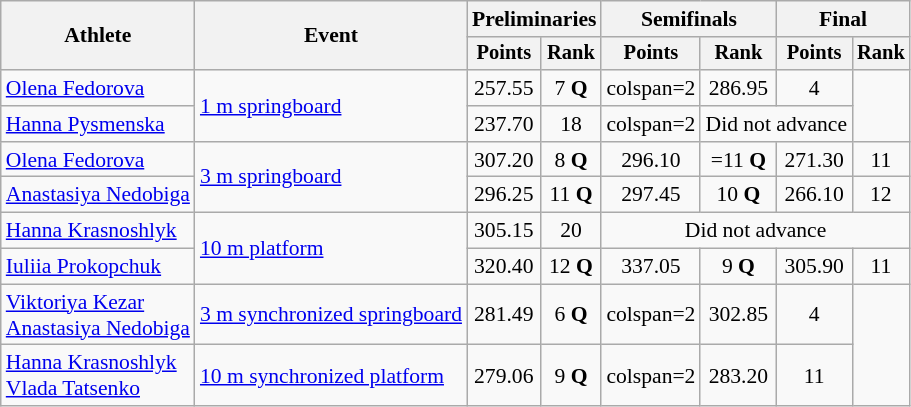<table class=wikitable style="font-size:90%;">
<tr>
<th rowspan="2">Athlete</th>
<th rowspan="2">Event</th>
<th colspan="2">Preliminaries</th>
<th colspan="2">Semifinals</th>
<th colspan="2">Final</th>
</tr>
<tr style="font-size:95%">
<th>Points</th>
<th>Rank</th>
<th>Points</th>
<th>Rank</th>
<th>Points</th>
<th>Rank</th>
</tr>
<tr align=center>
<td align=left><a href='#'>Olena Fedorova</a></td>
<td align=left rowspan=2><a href='#'>1 m springboard</a></td>
<td>257.55</td>
<td>7 <strong>Q</strong></td>
<td>colspan=2 </td>
<td>286.95</td>
<td>4</td>
</tr>
<tr align=center>
<td align=left><a href='#'>Hanna Pysmenska</a></td>
<td>237.70</td>
<td>18</td>
<td>colspan=2 </td>
<td colspan=2>Did not advance</td>
</tr>
<tr align=center>
<td align=left><a href='#'>Olena Fedorova</a></td>
<td align=left rowspan=2><a href='#'>3 m springboard</a></td>
<td>307.20</td>
<td>8 <strong>Q</strong></td>
<td>296.10</td>
<td>=11 <strong>Q</strong></td>
<td>271.30</td>
<td>11</td>
</tr>
<tr align=center>
<td align=left><a href='#'>Anastasiya Nedobiga</a></td>
<td>296.25</td>
<td>11 <strong>Q</strong></td>
<td>297.45</td>
<td>10 <strong>Q</strong></td>
<td>266.10</td>
<td>12</td>
</tr>
<tr align=center>
<td align=left><a href='#'>Hanna Krasnoshlyk</a></td>
<td align=left rowspan=2><a href='#'>10 m platform</a></td>
<td>305.15</td>
<td>20</td>
<td colspan=4>Did not advance</td>
</tr>
<tr align=center>
<td align=left><a href='#'>Iuliia Prokopchuk</a></td>
<td>320.40</td>
<td>12 <strong>Q</strong></td>
<td>337.05</td>
<td>9 <strong>Q</strong></td>
<td>305.90</td>
<td>11</td>
</tr>
<tr align=center>
<td align=left><a href='#'>Viktoriya Kezar</a><br><a href='#'>Anastasiya Nedobiga</a></td>
<td align=left><a href='#'>3 m synchronized springboard</a></td>
<td>281.49</td>
<td>6 <strong>Q</strong></td>
<td>colspan=2 </td>
<td>302.85</td>
<td>4</td>
</tr>
<tr align=center>
<td align=left><a href='#'>Hanna Krasnoshlyk</a><br><a href='#'>Vlada Tatsenko</a></td>
<td align=left><a href='#'>10 m synchronized platform</a></td>
<td>279.06</td>
<td>9 <strong>Q</strong></td>
<td>colspan=2 </td>
<td>283.20</td>
<td>11</td>
</tr>
</table>
